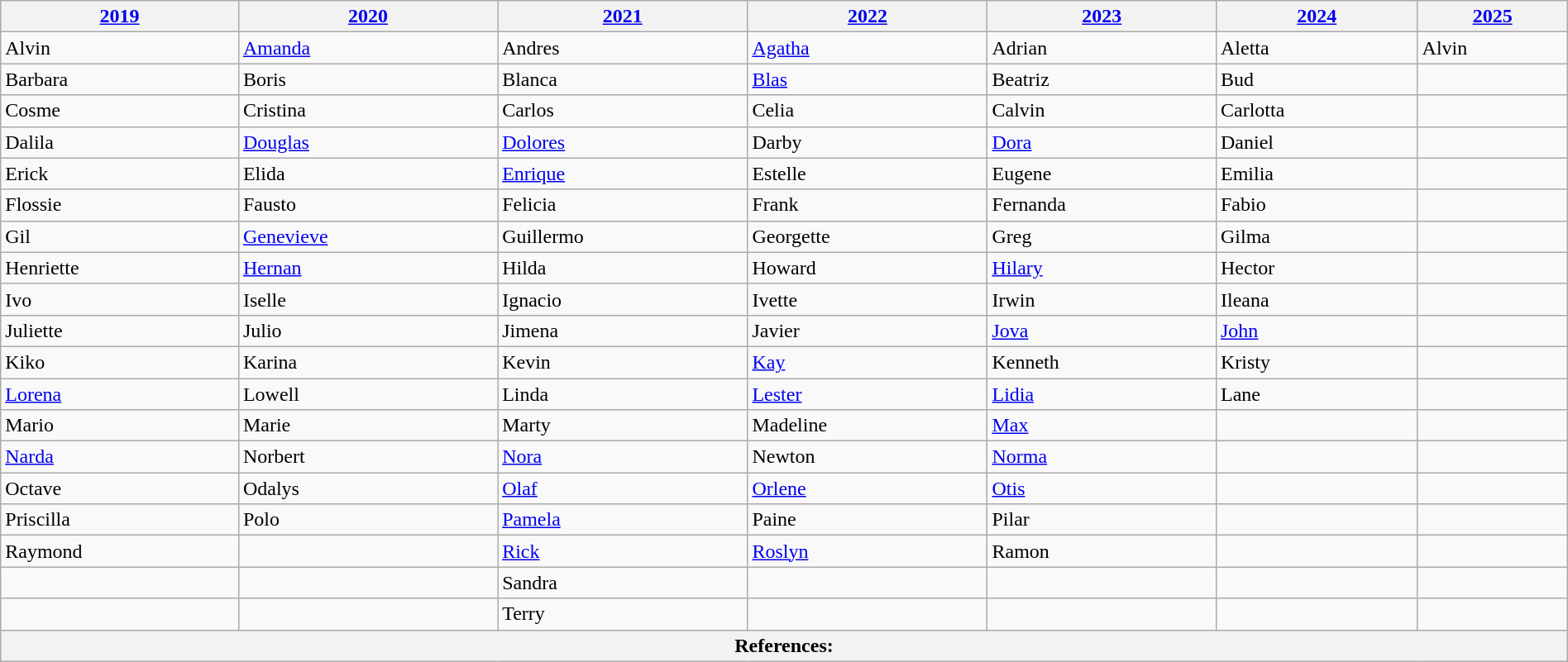<table class="wikitable" width="100%">
<tr>
<th><a href='#'>2019</a></th>
<th><a href='#'>2020</a></th>
<th><a href='#'>2021</a></th>
<th><a href='#'>2022</a></th>
<th><a href='#'>2023</a></th>
<th><a href='#'>2024</a></th>
<th><a href='#'>2025</a></th>
</tr>
<tr>
<td>Alvin</td>
<td><a href='#'>Amanda</a></td>
<td>Andres</td>
<td><a href='#'>Agatha</a></td>
<td>Adrian</td>
<td>Aletta</td>
<td>Alvin</td>
</tr>
<tr>
<td>Barbara</td>
<td>Boris</td>
<td>Blanca</td>
<td><a href='#'>Blas</a></td>
<td>Beatriz</td>
<td>Bud</td>
<td></td>
</tr>
<tr>
<td>Cosme</td>
<td>Cristina</td>
<td>Carlos</td>
<td>Celia</td>
<td>Calvin</td>
<td>Carlotta</td>
<td></td>
</tr>
<tr>
<td>Dalila</td>
<td><a href='#'>Douglas</a></td>
<td><a href='#'>Dolores</a></td>
<td>Darby</td>
<td><a href='#'>Dora</a></td>
<td>Daniel</td>
<td></td>
</tr>
<tr>
<td>Erick</td>
<td>Elida</td>
<td><a href='#'>Enrique</a></td>
<td>Estelle</td>
<td>Eugene</td>
<td>Emilia</td>
<td></td>
</tr>
<tr>
<td>Flossie</td>
<td>Fausto</td>
<td>Felicia</td>
<td>Frank</td>
<td>Fernanda</td>
<td>Fabio</td>
<td></td>
</tr>
<tr>
<td>Gil</td>
<td><a href='#'>Genevieve</a></td>
<td>Guillermo</td>
<td>Georgette</td>
<td>Greg</td>
<td>Gilma</td>
<td></td>
</tr>
<tr>
<td>Henriette</td>
<td><a href='#'>Hernan</a></td>
<td>Hilda</td>
<td>Howard</td>
<td><a href='#'>Hilary</a></td>
<td>Hector</td>
<td></td>
</tr>
<tr>
<td>Ivo</td>
<td>Iselle</td>
<td>Ignacio</td>
<td>Ivette</td>
<td>Irwin</td>
<td>Ileana</td>
<td></td>
</tr>
<tr>
<td>Juliette</td>
<td>Julio</td>
<td>Jimena</td>
<td>Javier</td>
<td><a href='#'>Jova</a></td>
<td><a href='#'>John</a></td>
<td></td>
</tr>
<tr>
<td>Kiko</td>
<td>Karina</td>
<td>Kevin</td>
<td><a href='#'>Kay</a></td>
<td>Kenneth</td>
<td>Kristy</td>
<td></td>
</tr>
<tr>
<td><a href='#'>Lorena</a></td>
<td>Lowell</td>
<td>Linda</td>
<td><a href='#'>Lester</a></td>
<td><a href='#'>Lidia</a></td>
<td>Lane</td>
<td></td>
</tr>
<tr>
<td>Mario</td>
<td>Marie</td>
<td>Marty</td>
<td>Madeline</td>
<td><a href='#'>Max</a></td>
<td></td>
<td></td>
</tr>
<tr>
<td><a href='#'>Narda</a></td>
<td>Norbert</td>
<td><a href='#'>Nora</a></td>
<td>Newton</td>
<td><a href='#'>Norma</a></td>
<td></td>
<td></td>
</tr>
<tr>
<td>Octave</td>
<td>Odalys</td>
<td><a href='#'>Olaf</a></td>
<td><a href='#'>Orlene</a></td>
<td><a href='#'>Otis</a></td>
<td></td>
<td></td>
</tr>
<tr>
<td>Priscilla</td>
<td>Polo</td>
<td><a href='#'>Pamela</a></td>
<td>Paine</td>
<td>Pilar</td>
<td></td>
<td></td>
</tr>
<tr>
<td>Raymond</td>
<td></td>
<td><a href='#'>Rick</a></td>
<td><a href='#'>Roslyn</a></td>
<td>Ramon</td>
<td></td>
<td></td>
</tr>
<tr>
<td></td>
<td></td>
<td>Sandra</td>
<td></td>
<td></td>
<td></td>
<td></td>
</tr>
<tr>
<td></td>
<td></td>
<td>Terry</td>
<td></td>
<td></td>
<td></td>
<td></td>
</tr>
<tr>
<th colspan=7>References:</th>
</tr>
</table>
